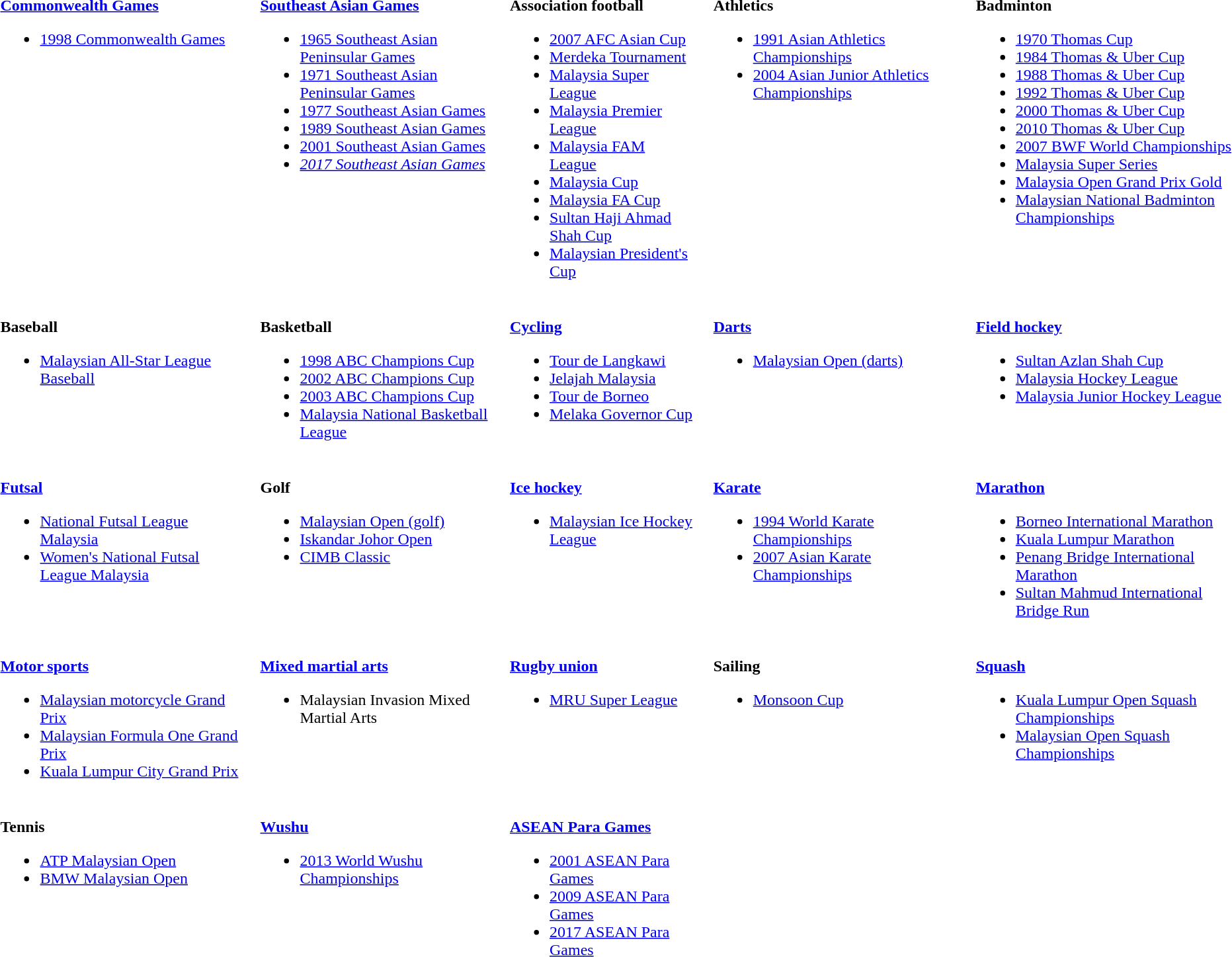<table style="margin:auto;">
<tr>
<td style="padding-right:1em; vertical-align:top;"><br><div><strong><a href='#'>Commonwealth Games</a></strong></div><ul><li><a href='#'>1998 Commonwealth Games</a></li></ul></td>
<td style="padding-right:1em; vertical-align:top;"><br><div><strong><a href='#'>Southeast Asian Games</a></strong></div><ul><li><a href='#'>1965 Southeast Asian Peninsular Games</a></li><li><a href='#'>1971 Southeast Asian Peninsular Games</a></li><li><a href='#'>1977 Southeast Asian Games</a></li><li><a href='#'>1989 Southeast Asian Games</a></li><li><a href='#'>2001 Southeast Asian Games</a></li><li><em><a href='#'>2017 Southeast Asian Games</a></em></li></ul></td>
<td style="padding-right:1em; vertical-align:top;"><br><div><strong>Association football</strong></div><ul><li><a href='#'>2007 AFC Asian Cup</a></li><li><a href='#'>Merdeka Tournament</a></li><li><a href='#'>Malaysia Super League</a></li><li><a href='#'>Malaysia Premier League</a></li><li><a href='#'>Malaysia FAM League</a></li><li><a href='#'>Malaysia Cup</a></li><li><a href='#'>Malaysia FA Cup</a></li><li><a href='#'>Sultan Haji Ahmad Shah Cup</a></li><li><a href='#'>Malaysian President's Cup</a></li></ul></td>
<td style="padding-right:1em; vertical-align:top;"><br><div><strong>Athletics</strong></div><ul><li><a href='#'>1991 Asian Athletics Championships</a></li><li><a href='#'>2004 Asian Junior Athletics Championships</a></li></ul></td>
<td style="padding-right:1em; vertical-align:top;"><br><div><strong>Badminton</strong></div><ul><li><a href='#'>1970 Thomas Cup</a></li><li><a href='#'>1984 Thomas & Uber Cup</a></li><li><a href='#'>1988 Thomas & Uber Cup</a></li><li><a href='#'>1992 Thomas & Uber Cup</a></li><li><a href='#'>2000 Thomas & Uber Cup</a></li><li><a href='#'>2010 Thomas & Uber Cup</a></li><li><a href='#'>2007 BWF World Championships</a></li><li><a href='#'>Malaysia Super Series</a></li><li><a href='#'>Malaysia Open Grand Prix Gold</a></li><li><a href='#'>Malaysian National Badminton Championships</a></li></ul></td>
</tr>
<tr>
<td style="padding-right:1em; vertical-align:top;"><br><div><strong>Baseball</strong></div><ul><li><a href='#'>Malaysian All-Star League Baseball</a></li></ul></td>
<td style="padding-right:1em; vertical-align:top;"><br><div><strong>Basketball</strong></div><ul><li><a href='#'>1998 ABC Champions Cup</a></li><li><a href='#'>2002 ABC Champions Cup</a></li><li><a href='#'>2003 ABC Champions Cup</a></li><li><a href='#'>Malaysia National Basketball League</a></li></ul></td>
<td style="padding-right:1em; vertical-align:top;"><br><div><strong><a href='#'>Cycling</a></strong></div><ul><li><a href='#'>Tour de Langkawi</a></li><li><a href='#'>Jelajah Malaysia</a></li><li><a href='#'>Tour de Borneo</a></li><li><a href='#'>Melaka Governor Cup</a></li></ul></td>
<td style="padding-right:1em; vertical-align:top;"><br><div><strong><a href='#'>Darts</a></strong></div><ul><li><a href='#'>Malaysian Open (darts)</a></li></ul></td>
<td style="padding-right:1em; vertical-align:top;"><br><div><strong><a href='#'>Field hockey</a></strong></div><ul><li><a href='#'>Sultan Azlan Shah Cup</a></li><li><a href='#'>Malaysia Hockey League</a></li><li><a href='#'>Malaysia Junior Hockey League</a></li></ul></td>
</tr>
<tr>
<td style="padding-right:1em; vertical-align:top;"><br><div><strong><a href='#'>Futsal</a></strong></div><ul><li><a href='#'>National Futsal League Malaysia</a></li><li><a href='#'>Women's National Futsal League Malaysia</a></li></ul></td>
<td style="padding-right:1em; vertical-align:top;"><br><div><strong>Golf</strong></div><ul><li><a href='#'>Malaysian Open (golf)</a></li><li><a href='#'>Iskandar Johor Open</a></li><li><a href='#'>CIMB Classic</a></li></ul></td>
<td style="padding-right:1em; vertical-align:top;"><br><div><strong><a href='#'>Ice hockey</a></strong></div><ul><li><a href='#'>Malaysian Ice Hockey League</a></li></ul></td>
<td style="padding-right:1em; vertical-align:top;"><br><div><strong><a href='#'>Karate</a></strong></div><ul><li><a href='#'>1994 World Karate Championships</a></li><li><a href='#'>2007 Asian Karate Championships</a></li></ul></td>
<td style="padding-right:1em; vertical-align:top;"><br><div><strong><a href='#'>Marathon</a></strong></div><ul><li><a href='#'>Borneo International Marathon</a></li><li><a href='#'>Kuala Lumpur Marathon</a></li><li><a href='#'>Penang Bridge International Marathon</a></li><li><a href='#'>Sultan Mahmud International Bridge Run</a></li></ul></td>
</tr>
<tr>
<td style="padding-right:1em; vertical-align:top;"><br><div><strong><a href='#'>Motor sports</a></strong></div><ul><li><a href='#'>Malaysian motorcycle Grand Prix</a></li><li><a href='#'>Malaysian Formula One Grand Prix</a></li><li><a href='#'>Kuala Lumpur City Grand Prix</a></li></ul></td>
<td style="padding-right:1em; vertical-align:top;"><br><div><strong><a href='#'>Mixed martial arts</a></strong></div><ul><li>Malaysian Invasion Mixed Martial Arts</li></ul></td>
<td style="padding-right:1em; vertical-align:top;"><br><div><strong><a href='#'>Rugby union</a></strong></div><ul><li><a href='#'>MRU Super League</a></li></ul></td>
<td style="padding-right:1em; vertical-align:top;"><br><div><strong>Sailing</strong></div><ul><li><a href='#'>Monsoon Cup</a></li></ul></td>
<td style="padding-right:1em; vertical-align:top;"><br><div><strong><a href='#'>Squash</a></strong></div><ul><li><a href='#'>Kuala Lumpur Open Squash Championships</a></li><li><a href='#'>Malaysian Open Squash Championships</a></li></ul></td>
</tr>
<tr>
<td style="padding-right:1em; vertical-align:top;"><br><div><strong>Tennis</strong></div><ul><li><a href='#'>ATP Malaysian Open</a></li><li><a href='#'>BMW Malaysian Open</a></li></ul></td>
<td style="padding-right:1em; vertical-align:top;"><br><div><strong><a href='#'>Wushu</a></strong></div><ul><li><a href='#'>2013 World Wushu Championships</a></li></ul></td>
<td style="padding-right:1em; vertical-align:top;"><br><div><strong><a href='#'>ASEAN Para Games</a></strong></div><ul><li><a href='#'>2001 ASEAN Para Games</a></li><li><a href='#'>2009 ASEAN Para Games</a></li><li><a href='#'>2017 ASEAN Para Games</a></li></ul></td>
</tr>
</table>
